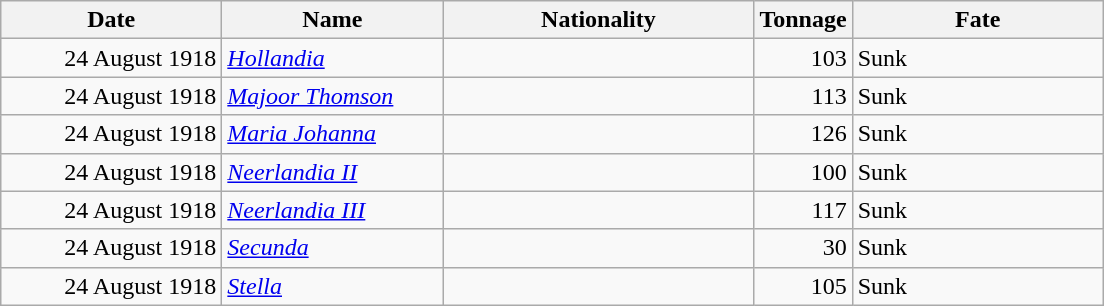<table class="wikitable sortable">
<tr>
<th width="140px">Date</th>
<th width="140px">Name</th>
<th width="200px">Nationality</th>
<th width="25px">Tonnage</th>
<th width="160px">Fate</th>
</tr>
<tr>
<td align="right">24 August 1918</td>
<td align="left"><a href='#'><em>Hollandia</em></a></td>
<td align="left"></td>
<td align="right">103</td>
<td align="left">Sunk</td>
</tr>
<tr>
<td align="right">24 August 1918</td>
<td align="left"><a href='#'><em>Majoor Thomson</em></a></td>
<td align="left"></td>
<td align="right">113</td>
<td align="left">Sunk</td>
</tr>
<tr>
<td align="right">24 August 1918</td>
<td align="left"><a href='#'><em>Maria Johanna</em></a></td>
<td align="left"></td>
<td align="right">126</td>
<td align="left">Sunk</td>
</tr>
<tr>
<td align="right">24 August 1918</td>
<td align="left"><a href='#'><em>Neerlandia II</em></a></td>
<td align="left"></td>
<td align="right">100</td>
<td align="left">Sunk</td>
</tr>
<tr>
<td align="right">24 August 1918</td>
<td align="left"><a href='#'><em>Neerlandia III</em></a></td>
<td align="left"></td>
<td align="right">117</td>
<td align="left">Sunk</td>
</tr>
<tr>
<td align="right">24 August 1918</td>
<td align="left"><a href='#'><em>Secunda</em></a></td>
<td align="left"></td>
<td align="right">30</td>
<td align="left">Sunk</td>
</tr>
<tr>
<td align="right">24 August 1918</td>
<td align="left"><a href='#'><em>Stella</em></a></td>
<td align="left"></td>
<td align="right">105</td>
<td align="left">Sunk</td>
</tr>
</table>
